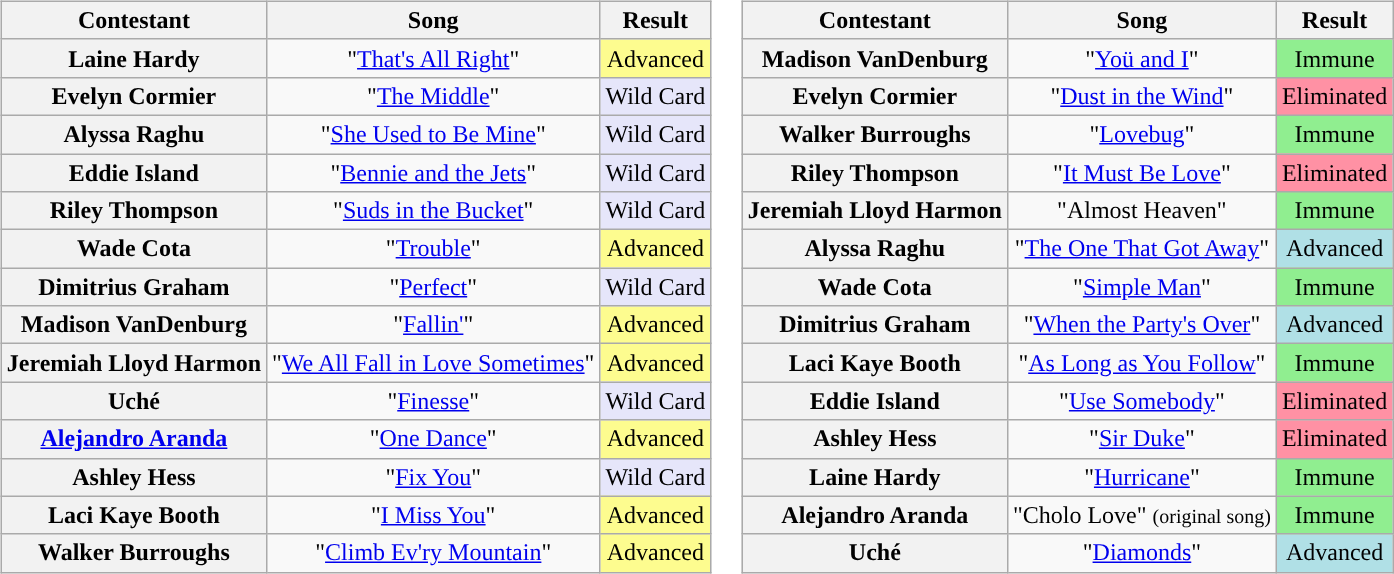<table>
<tr>
<td valign="top"><br><table class="wikitable" style="text-align:center">
<tr>
<th scope="col">Contestant</th>
<th scope="col">Song</th>
<th scope="col">Result</th>
</tr>
<tr>
<th scope="row">Laine Hardy</th>
<td>"<a href='#'>That's All Right</a>"</td>
<td style="background:#fdfc8f;">Advanced</td>
</tr>
<tr>
<th scope="row">Evelyn Cormier</th>
<td>"<a href='#'>The Middle</a>"</td>
<td style="background:#E6E6FA;">Wild Card</td>
</tr>
<tr>
<th scope="row">Alyssa Raghu</th>
<td>"<a href='#'>She Used to Be Mine</a>"</td>
<td style="background:#E6E6FA;">Wild Card</td>
</tr>
<tr>
<th scope="row">Eddie Island</th>
<td>"<a href='#'>Bennie and the Jets</a>"</td>
<td style="background:#E6E6FA;">Wild Card</td>
</tr>
<tr>
<th scope="row">Riley Thompson</th>
<td>"<a href='#'>Suds in the Bucket</a>"</td>
<td style="background:#E6E6FA;">Wild Card</td>
</tr>
<tr>
<th scope="row">Wade Cota</th>
<td>"<a href='#'>Trouble</a>"</td>
<td style="background:#fdfc8f;">Advanced</td>
</tr>
<tr>
<th scope="row">Dimitrius Graham</th>
<td>"<a href='#'>Perfect</a>"</td>
<td style="background:#E6E6FA;">Wild Card</td>
</tr>
<tr>
<th scope="row">Madison VanDenburg</th>
<td>"<a href='#'>Fallin'</a>"</td>
<td style="background:#fdfc8f;">Advanced</td>
</tr>
<tr>
<th scope="row">Jeremiah Lloyd Harmon</th>
<td>"<a href='#'>We All Fall in Love Sometimes</a>"</td>
<td style="background:#fdfc8f;">Advanced</td>
</tr>
<tr>
<th scope="row">Uché</th>
<td>"<a href='#'>Finesse</a>"</td>
<td style="background:#E6E6FA;">Wild Card</td>
</tr>
<tr>
<th scope="row"><a href='#'>Alejandro Aranda</a></th>
<td>"<a href='#'>One Dance</a>"</td>
<td style="background:#fdfc8f;">Advanced</td>
</tr>
<tr>
<th scope="row">Ashley Hess</th>
<td>"<a href='#'>Fix You</a>"</td>
<td style="background:#E6E6FA;">Wild Card</td>
</tr>
<tr>
<th scope="row">Laci Kaye Booth</th>
<td>"<a href='#'>I Miss You</a>"</td>
<td style="background:#fdfc8f;">Advanced</td>
</tr>
<tr>
<th scope="row">Walker Burroughs</th>
<td>"<a href='#'>Climb Ev'ry Mountain</a>"</td>
<td style="background:#fdfc8f;">Advanced</td>
</tr>
</table>
</td>
<td valign="top"><br><table class="wikitable" style="text-align:center">
<tr>
<th scope="col">Contestant</th>
<th scope="col">Song</th>
<th scope="col">Result</th>
</tr>
<tr>
<th scope="row">Madison VanDenburg</th>
<td>"<a href='#'>Yoü and I</a>"</td>
<td style="background:lightgreen;">Immune</td>
</tr>
<tr>
<th scope="row">Evelyn Cormier</th>
<td>"<a href='#'>Dust in the Wind</a>"</td>
<td style="background:#FF91A4;">Eliminated</td>
</tr>
<tr>
<th scope="row">Walker Burroughs</th>
<td>"<a href='#'>Lovebug</a>"</td>
<td style="background:lightgreen;">Immune</td>
</tr>
<tr>
<th scope="row">Riley Thompson</th>
<td>"<a href='#'>It Must Be Love</a>"</td>
<td style="background:#FF91A4;">Eliminated</td>
</tr>
<tr>
<th scope="row">Jeremiah Lloyd Harmon</th>
<td>"Almost Heaven"</td>
<td style="background:lightgreen">Immune</td>
</tr>
<tr>
<th scope="row">Alyssa Raghu</th>
<td>"<a href='#'>The One That Got Away</a>"</td>
<td style="background:#B0E0E6;">Advanced</td>
</tr>
<tr>
<th scope="row">Wade Cota</th>
<td>"<a href='#'>Simple Man</a>"</td>
<td style="background:lightgreen">Immune</td>
</tr>
<tr>
<th scope="row">Dimitrius Graham</th>
<td>"<a href='#'>When the Party's Over</a>"</td>
<td style="background:#B0E0E6;">Advanced</td>
</tr>
<tr>
<th scope="row">Laci Kaye Booth</th>
<td>"<a href='#'>As Long as You Follow</a>"</td>
<td style="background:lightgreen">Immune</td>
</tr>
<tr>
<th scope="row">Eddie Island</th>
<td>"<a href='#'>Use Somebody</a>"</td>
<td style="background:#FF91A4;">Eliminated</td>
</tr>
<tr>
<th scope="row">Ashley Hess</th>
<td>"<a href='#'>Sir Duke</a>"</td>
<td style="background:#FF91A4;">Eliminated</td>
</tr>
<tr>
<th scope="row">Laine Hardy</th>
<td>"<a href='#'>Hurricane</a>"</td>
<td style="background:lightgreen">Immune</td>
</tr>
<tr>
<th scope="row">Alejandro Aranda</th>
<td>"Cholo Love" <small>(original song)</small></td>
<td style="background:lightgreen">Immune</td>
</tr>
<tr>
<th scope="row">Uché</th>
<td>"<a href='#'>Diamonds</a>"</td>
<td style="background:#B0E0E6;">Advanced</td>
</tr>
</table>
</td>
</tr>
</table>
